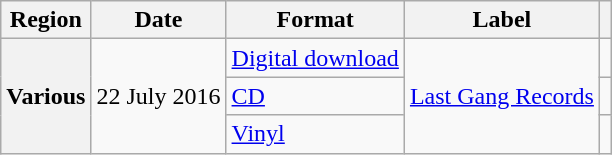<table class="wikitable plainrowheaders">
<tr>
<th>Region</th>
<th>Date</th>
<th>Format</th>
<th>Label</th>
<th></th>
</tr>
<tr>
<th scope="row" rowspan=3>Various</th>
<td rowspan="3">22 July 2016</td>
<td><a href='#'>Digital download</a></td>
<td rowspan="3"><a href='#'>Last Gang Records</a></td>
<td></td>
</tr>
<tr>
<td><a href='#'>CD</a></td>
<td></td>
</tr>
<tr>
<td><a href='#'>Vinyl</a></td>
<td></td>
</tr>
</table>
